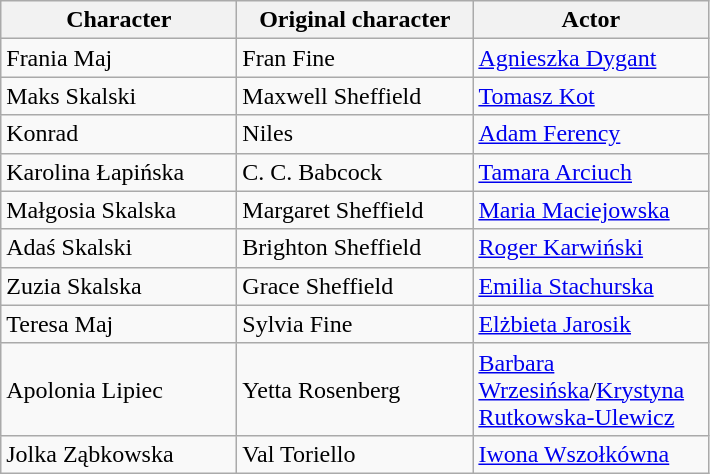<table class="wikitable">
<tr>
<th style="width:150px;">Character</th>
<th style="width:150px;">Original character</th>
<th style="width:150px;">Actor</th>
</tr>
<tr>
<td>Frania Maj</td>
<td>Fran Fine</td>
<td><a href='#'>Agnieszka Dygant</a></td>
</tr>
<tr>
<td>Maks Skalski</td>
<td>Maxwell Sheffield</td>
<td><a href='#'>Tomasz Kot</a></td>
</tr>
<tr>
<td>Konrad</td>
<td>Niles</td>
<td><a href='#'>Adam Ferency</a></td>
</tr>
<tr>
<td>Karolina Łapińska</td>
<td>C. C. Babcock</td>
<td><a href='#'>Tamara Arciuch</a></td>
</tr>
<tr>
<td>Małgosia Skalska</td>
<td>Margaret Sheffield</td>
<td><a href='#'>Maria Maciejowska</a></td>
</tr>
<tr>
<td>Adaś Skalski</td>
<td>Brighton Sheffield</td>
<td><a href='#'>Roger Karwiński</a></td>
</tr>
<tr>
<td>Zuzia Skalska</td>
<td>Grace Sheffield</td>
<td><a href='#'>Emilia Stachurska</a></td>
</tr>
<tr>
<td>Teresa Maj</td>
<td>Sylvia Fine</td>
<td><a href='#'>Elżbieta Jarosik</a></td>
</tr>
<tr>
<td>Apolonia Lipiec</td>
<td>Yetta Rosenberg</td>
<td><a href='#'>Barbara Wrzesińska</a>/<a href='#'>Krystyna Rutkowska-Ulewicz</a></td>
</tr>
<tr>
<td>Jolka Ząbkowska</td>
<td>Val Toriello</td>
<td><a href='#'>Iwona Wszołkówna</a></td>
</tr>
</table>
